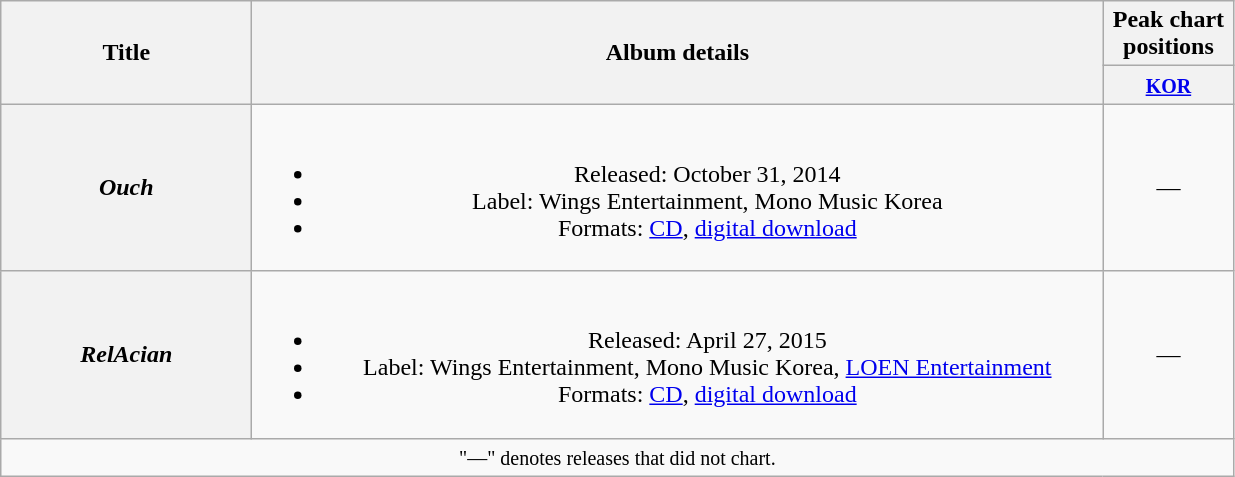<table class="wikitable plainrowheaders" style="text-align:center;">
<tr>
<th scope="col" rowspan="2" style="width:10em;">Title</th>
<th scope="col" rowspan="2" style="width:35em;">Album details</th>
<th scope="col" colspan="1" style="width:5em;">Peak chart positions</th>
</tr>
<tr>
<th><small><a href='#'>KOR</a></small><br></th>
</tr>
<tr>
<th scope="row"><em>Ouch</em></th>
<td><br><ul><li>Released: October 31, 2014</li><li>Label: Wings Entertainment, Mono Music Korea</li><li>Formats: <a href='#'>CD</a>, <a href='#'>digital download</a></li></ul></td>
<td>—</td>
</tr>
<tr>
<th scope="row"><em>RelAcian</em></th>
<td><br><ul><li>Released: April 27, 2015</li><li>Label: Wings Entertainment, Mono Music Korea, <a href='#'>LOEN Entertainment</a></li><li>Formats: <a href='#'>CD</a>, <a href='#'>digital download</a></li></ul></td>
<td>—</td>
</tr>
<tr>
<td colspan="5" align="center"><small>"—" denotes releases that did not chart.</small></td>
</tr>
</table>
